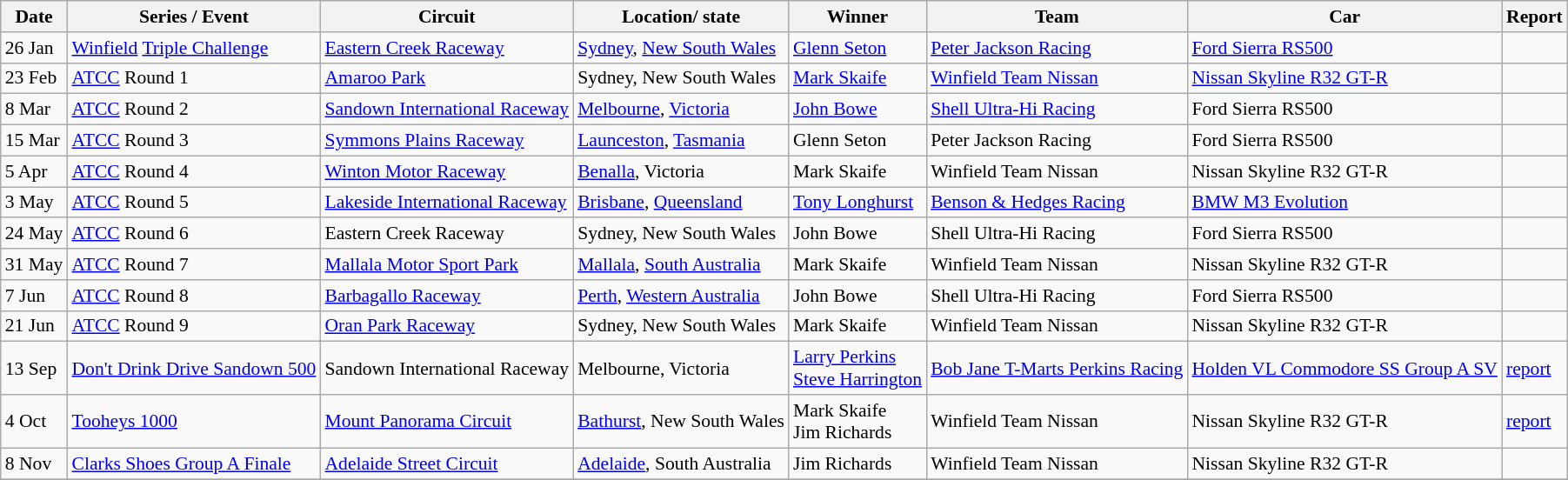<table class="wikitable" style="font-size: 90%">
<tr>
<th>Date</th>
<th>Series / Event</th>
<th>Circuit</th>
<th>Location/ state</th>
<th>Winner</th>
<th>Team</th>
<th>Car</th>
<th>Report</th>
</tr>
<tr>
<td>26 Jan</td>
<td><a href='#'>Winfield</a> <a href='#'>Triple Challenge</a></td>
<td><a href='#'>Eastern Creek Raceway</a></td>
<td><a href='#'>Sydney</a>, <a href='#'>New South Wales</a></td>
<td><a href='#'>Glenn Seton</a></td>
<td><a href='#'>Peter Jackson Racing</a></td>
<td><a href='#'>Ford Sierra RS500</a></td>
<td></td>
</tr>
<tr>
<td>23 Feb</td>
<td><a href='#'>ATCC</a> Round 1</td>
<td><a href='#'>Amaroo Park</a></td>
<td>Sydney, New South Wales</td>
<td><a href='#'>Mark Skaife</a></td>
<td><a href='#'>Winfield Team Nissan</a></td>
<td><a href='#'>Nissan Skyline R32 GT-R</a></td>
<td></td>
</tr>
<tr>
<td>8 Mar</td>
<td><a href='#'>ATCC</a> Round 2</td>
<td><a href='#'>Sandown International Raceway</a></td>
<td><a href='#'>Melbourne</a>, <a href='#'>Victoria</a></td>
<td><a href='#'>John Bowe</a></td>
<td><a href='#'>Shell Ultra-Hi Racing</a></td>
<td>Ford Sierra RS500</td>
<td></td>
</tr>
<tr>
<td>15 Mar</td>
<td><a href='#'>ATCC</a> Round 3</td>
<td><a href='#'>Symmons Plains Raceway</a></td>
<td><a href='#'>Launceston</a>, <a href='#'>Tasmania</a></td>
<td>Glenn Seton</td>
<td>Peter Jackson Racing</td>
<td>Ford Sierra RS500</td>
<td></td>
</tr>
<tr>
<td>5 Apr</td>
<td><a href='#'>ATCC</a> Round 4</td>
<td><a href='#'>Winton Motor Raceway</a></td>
<td><a href='#'>Benalla</a>, Victoria</td>
<td>Mark Skaife</td>
<td>Winfield Team Nissan</td>
<td>Nissan Skyline R32 GT-R</td>
<td></td>
</tr>
<tr>
<td>3 May</td>
<td><a href='#'>ATCC</a> Round 5</td>
<td><a href='#'>Lakeside International Raceway</a></td>
<td><a href='#'>Brisbane</a>, <a href='#'>Queensland</a></td>
<td><a href='#'>Tony Longhurst</a></td>
<td><a href='#'>Benson & Hedges Racing</a></td>
<td><a href='#'>BMW M3 Evolution</a></td>
<td></td>
</tr>
<tr>
<td>24 May</td>
<td><a href='#'>ATCC</a> Round 6</td>
<td>Eastern Creek Raceway</td>
<td>Sydney, New South Wales</td>
<td>John Bowe</td>
<td>Shell Ultra-Hi Racing</td>
<td>Ford Sierra RS500</td>
<td></td>
</tr>
<tr>
<td>31 May</td>
<td><a href='#'>ATCC</a> Round 7</td>
<td><a href='#'>Mallala Motor Sport Park</a></td>
<td><a href='#'>Mallala</a>, <a href='#'>South Australia</a></td>
<td>Mark Skaife</td>
<td>Winfield Team Nissan</td>
<td>Nissan Skyline R32 GT-R</td>
<td></td>
</tr>
<tr>
<td>7 Jun</td>
<td><a href='#'>ATCC</a> Round 8</td>
<td><a href='#'>Barbagallo Raceway</a></td>
<td><a href='#'>Perth</a>, <a href='#'>Western Australia</a></td>
<td>John Bowe</td>
<td>Shell Ultra-Hi Racing</td>
<td>Ford Sierra RS500</td>
<td></td>
</tr>
<tr>
<td>21 Jun</td>
<td><a href='#'>ATCC</a> Round 9</td>
<td><a href='#'>Oran Park Raceway</a></td>
<td>Sydney, New South Wales</td>
<td>Mark Skaife</td>
<td>Winfield Team Nissan</td>
<td>Nissan Skyline R32 GT-R</td>
<td></td>
</tr>
<tr>
<td>13 Sep</td>
<td><a href='#'>Don't Drink Drive Sandown 500</a></td>
<td>Sandown International Raceway</td>
<td>Melbourne, Victoria</td>
<td><a href='#'>Larry Perkins</a><br><a href='#'>Steve Harrington</a></td>
<td><a href='#'>Bob Jane T-Marts Perkins Racing</a></td>
<td><a href='#'>Holden VL Commodore SS Group A SV</a></td>
<td><a href='#'>report</a></td>
</tr>
<tr>
<td>4 Oct</td>
<td><a href='#'>Tooheys 1000</a></td>
<td><a href='#'>Mount Panorama Circuit</a></td>
<td><a href='#'>Bathurst</a>, New South Wales</td>
<td>Mark Skaife<br>Jim Richards</td>
<td>Winfield Team Nissan</td>
<td>Nissan Skyline R32 GT-R</td>
<td><a href='#'>report</a></td>
</tr>
<tr>
<td>8 Nov</td>
<td><a href='#'>Clarks Shoes Group A Finale</a></td>
<td><a href='#'>Adelaide Street Circuit</a></td>
<td><a href='#'>Adelaide</a>, South Australia</td>
<td>Jim Richards</td>
<td>Winfield Team Nissan</td>
<td>Nissan Skyline R32 GT-R</td>
<td></td>
</tr>
<tr>
</tr>
</table>
